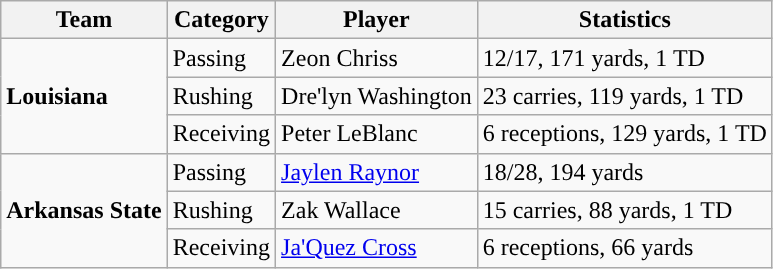<table class="wikitable" style="float: left;">
<tr>
<th>Team</th>
<th>Category</th>
<th>Player</th>
<th>Statistics</th>
</tr>
<tr>
<td rowspan=3><strong>Louisiana</strong></td>
<td>Passing</td>
<td>Zeon Chriss</td>
<td>12/17, 171 yards, 1 TD</td>
</tr>
<tr>
<td>Rushing</td>
<td>Dre'lyn Washington</td>
<td>23 carries, 119 yards, 1 TD</td>
</tr>
<tr>
<td>Receiving</td>
<td>Peter LeBlanc</td>
<td>6 receptions, 129 yards, 1 TD</td>
</tr>
<tr>
<td rowspan=3><strong>Arkansas State</strong></td>
<td>Passing</td>
<td><a href='#'>Jaylen Raynor</a></td>
<td>18/28, 194 yards</td>
</tr>
<tr>
<td>Rushing</td>
<td>Zak Wallace</td>
<td>15 carries, 88 yards, 1 TD</td>
</tr>
<tr>
<td>Receiving</td>
<td><a href='#'>Ja'Quez Cross</a></td>
<td>6 receptions, 66 yards</td>
</tr>
</table>
